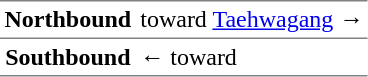<table border="1" cellspacing="0" cellpadding="3" frame="hsides" rules="rows">
<tr>
<th><span>Northbound</span></th>
<td>  toward <a href='#'>Taehwagang</a> →</td>
</tr>
<tr>
<th><span>Southbound</span></th>
<td>←  toward </td>
</tr>
</table>
